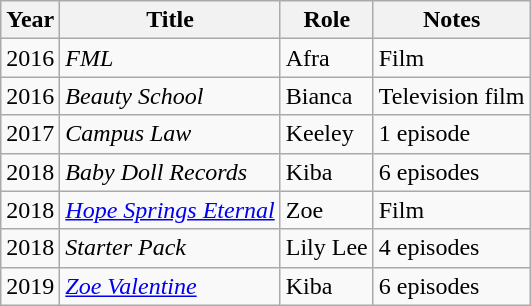<table class="wikitable unsortable">
<tr>
<th>Year</th>
<th>Title</th>
<th>Role</th>
<th>Notes</th>
</tr>
<tr>
<td>2016</td>
<td><em>FML</em></td>
<td>Afra</td>
<td>Film</td>
</tr>
<tr>
<td>2016</td>
<td><em>Beauty School</em></td>
<td>Bianca</td>
<td>Television film</td>
</tr>
<tr>
<td>2017</td>
<td><em>Campus Law</em></td>
<td>Keeley</td>
<td>1 episode</td>
</tr>
<tr>
<td>2018</td>
<td><em>Baby Doll Records</em></td>
<td>Kiba</td>
<td>6 episodes</td>
</tr>
<tr>
<td>2018</td>
<td><em><a href='#'>Hope Springs Eternal</a></em></td>
<td>Zoe</td>
<td>Film</td>
</tr>
<tr>
<td>2018</td>
<td><em>Starter Pack</em></td>
<td>Lily Lee</td>
<td>4 episodes</td>
</tr>
<tr>
<td>2019</td>
<td><em><a href='#'>Zoe Valentine</a></em></td>
<td>Kiba</td>
<td>6 episodes</td>
</tr>
</table>
